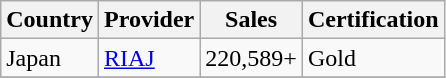<table class="wikitable" border="1">
<tr>
<th>Country</th>
<th>Provider</th>
<th>Sales</th>
<th>Certification</th>
</tr>
<tr>
<td>Japan</td>
<td><a href='#'>RIAJ</a></td>
<td>220,589+</td>
<td>Gold</td>
</tr>
<tr>
</tr>
</table>
